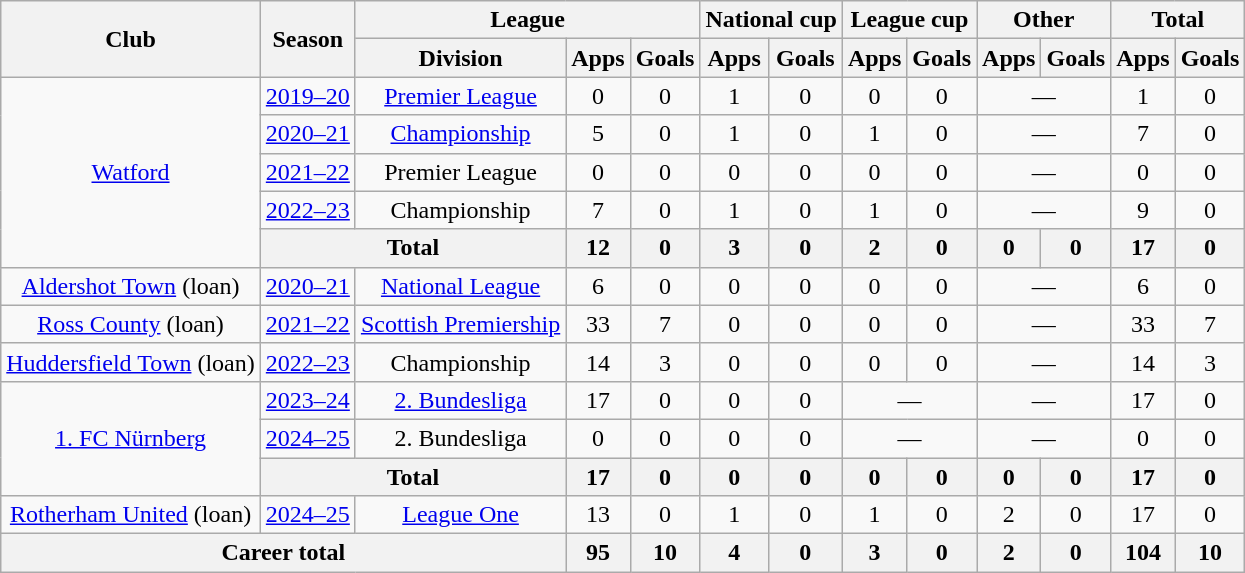<table class="wikitable" style="text-align: center">
<tr>
<th rowspan="2">Club</th>
<th rowspan="2">Season</th>
<th colspan="3">League</th>
<th colspan="2">National cup</th>
<th colspan="2">League cup</th>
<th colspan="2">Other</th>
<th colspan="2">Total</th>
</tr>
<tr>
<th>Division</th>
<th>Apps</th>
<th>Goals</th>
<th>Apps</th>
<th>Goals</th>
<th>Apps</th>
<th>Goals</th>
<th>Apps</th>
<th>Goals</th>
<th>Apps</th>
<th>Goals</th>
</tr>
<tr>
<td rowspan="5"><a href='#'>Watford</a></td>
<td><a href='#'>2019–20</a></td>
<td><a href='#'>Premier League</a></td>
<td>0</td>
<td>0</td>
<td>1</td>
<td>0</td>
<td>0</td>
<td>0</td>
<td colspan="2">—</td>
<td>1</td>
<td>0</td>
</tr>
<tr>
<td><a href='#'>2020–21</a></td>
<td><a href='#'>Championship</a></td>
<td>5</td>
<td>0</td>
<td>1</td>
<td>0</td>
<td>1</td>
<td>0</td>
<td colspan="2">—</td>
<td>7</td>
<td>0</td>
</tr>
<tr>
<td><a href='#'>2021–22</a></td>
<td>Premier League</td>
<td>0</td>
<td>0</td>
<td>0</td>
<td>0</td>
<td>0</td>
<td>0</td>
<td colspan="2">—</td>
<td>0</td>
<td>0</td>
</tr>
<tr>
<td><a href='#'>2022–23</a></td>
<td>Championship</td>
<td>7</td>
<td>0</td>
<td>1</td>
<td>0</td>
<td>1</td>
<td>0</td>
<td colspan="2">—</td>
<td>9</td>
<td>0</td>
</tr>
<tr>
<th colspan="2">Total</th>
<th>12</th>
<th>0</th>
<th>3</th>
<th>0</th>
<th>2</th>
<th>0</th>
<th>0</th>
<th>0</th>
<th>17</th>
<th>0</th>
</tr>
<tr>
<td><a href='#'>Aldershot Town</a> (loan)</td>
<td><a href='#'>2020–21</a></td>
<td><a href='#'>National League</a></td>
<td>6</td>
<td>0</td>
<td>0</td>
<td>0</td>
<td>0</td>
<td>0</td>
<td colspan="2">—</td>
<td>6</td>
<td>0</td>
</tr>
<tr>
<td><a href='#'>Ross County</a> (loan)</td>
<td><a href='#'>2021–22</a></td>
<td><a href='#'>Scottish Premiership</a></td>
<td>33</td>
<td>7</td>
<td>0</td>
<td>0</td>
<td>0</td>
<td>0</td>
<td colspan="2">—</td>
<td>33</td>
<td>7</td>
</tr>
<tr>
<td><a href='#'>Huddersfield Town</a> (loan)</td>
<td><a href='#'>2022–23</a></td>
<td>Championship</td>
<td>14</td>
<td>3</td>
<td>0</td>
<td>0</td>
<td>0</td>
<td>0</td>
<td colspan="2">—</td>
<td>14</td>
<td>3</td>
</tr>
<tr>
<td rowspan="3"><a href='#'>1. FC Nürnberg</a></td>
<td><a href='#'>2023–24</a></td>
<td><a href='#'>2. Bundesliga</a></td>
<td>17</td>
<td>0</td>
<td>0</td>
<td>0</td>
<td colspan="2">—</td>
<td colspan="2">—</td>
<td>17</td>
<td>0</td>
</tr>
<tr>
<td><a href='#'>2024–25</a></td>
<td>2. Bundesliga</td>
<td>0</td>
<td>0</td>
<td>0</td>
<td>0</td>
<td colspan="2">—</td>
<td colspan="2">—</td>
<td>0</td>
<td>0</td>
</tr>
<tr>
<th colspan="2">Total</th>
<th>17</th>
<th>0</th>
<th>0</th>
<th>0</th>
<th>0</th>
<th>0</th>
<th>0</th>
<th>0</th>
<th>17</th>
<th>0</th>
</tr>
<tr>
<td><a href='#'>Rotherham United</a> (loan)</td>
<td><a href='#'>2024–25</a></td>
<td><a href='#'>League One</a></td>
<td>13</td>
<td>0</td>
<td>1</td>
<td>0</td>
<td>1</td>
<td>0</td>
<td>2</td>
<td>0</td>
<td>17</td>
<td>0</td>
</tr>
<tr>
<th colspan="3">Career total</th>
<th>95</th>
<th>10</th>
<th>4</th>
<th>0</th>
<th>3</th>
<th>0</th>
<th>2</th>
<th>0</th>
<th>104</th>
<th>10</th>
</tr>
</table>
